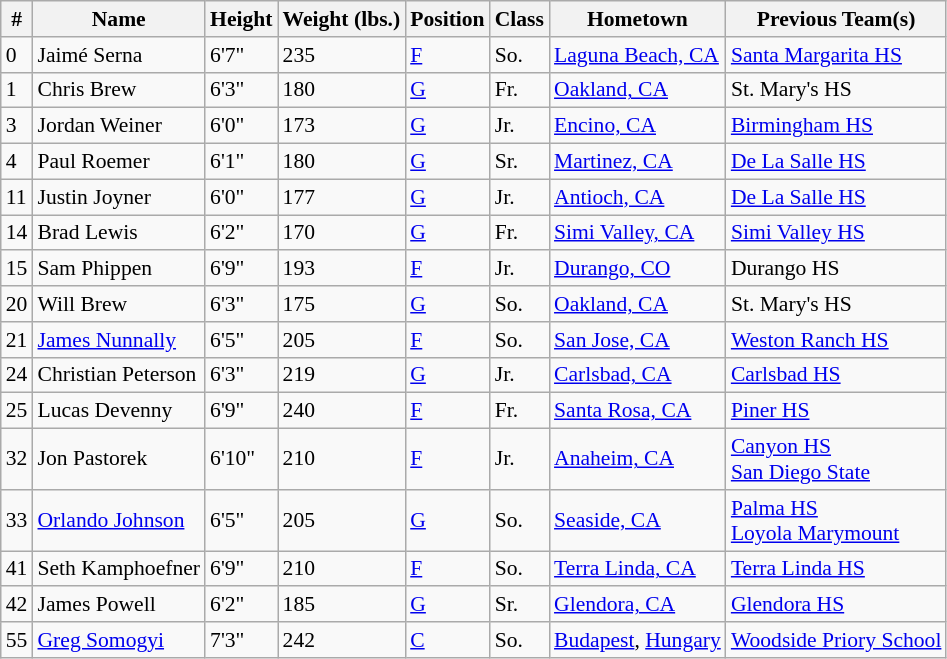<table class="wikitable" style="font-size: 90%">
<tr>
<th>#</th>
<th>Name</th>
<th>Height</th>
<th>Weight (lbs.)</th>
<th>Position</th>
<th>Class</th>
<th>Hometown</th>
<th>Previous Team(s)</th>
</tr>
<tr>
<td>0</td>
<td>Jaimé Serna</td>
<td>6'7"</td>
<td>235</td>
<td><a href='#'>F</a></td>
<td>So.</td>
<td><a href='#'>Laguna Beach, CA</a></td>
<td><a href='#'>Santa Margarita HS</a></td>
</tr>
<tr>
<td>1</td>
<td>Chris Brew</td>
<td>6'3"</td>
<td>180</td>
<td><a href='#'>G</a></td>
<td>Fr.</td>
<td><a href='#'>Oakland, CA</a></td>
<td>St. Mary's HS</td>
</tr>
<tr>
<td>3</td>
<td>Jordan Weiner</td>
<td>6'0"</td>
<td>173</td>
<td><a href='#'>G</a></td>
<td>Jr.</td>
<td><a href='#'>Encino, CA</a></td>
<td><a href='#'>Birmingham HS</a></td>
</tr>
<tr>
<td>4</td>
<td>Paul Roemer</td>
<td>6'1"</td>
<td>180</td>
<td><a href='#'>G</a></td>
<td>Sr.</td>
<td><a href='#'>Martinez, CA</a></td>
<td><a href='#'>De La Salle HS</a></td>
</tr>
<tr>
<td>11</td>
<td>Justin Joyner</td>
<td>6'0"</td>
<td>177</td>
<td><a href='#'>G</a></td>
<td>Jr.</td>
<td><a href='#'>Antioch, CA</a></td>
<td><a href='#'>De La Salle HS</a></td>
</tr>
<tr>
<td>14</td>
<td>Brad Lewis</td>
<td>6'2"</td>
<td>170</td>
<td><a href='#'>G</a></td>
<td>Fr.</td>
<td><a href='#'>Simi Valley, CA</a></td>
<td><a href='#'>Simi Valley HS</a></td>
</tr>
<tr>
<td>15</td>
<td>Sam Phippen</td>
<td>6'9"</td>
<td>193</td>
<td><a href='#'>F</a></td>
<td>Jr.</td>
<td><a href='#'>Durango, CO</a></td>
<td>Durango HS</td>
</tr>
<tr>
<td>20</td>
<td>Will Brew</td>
<td>6'3"</td>
<td>175</td>
<td><a href='#'>G</a></td>
<td>So.</td>
<td><a href='#'>Oakland, CA</a></td>
<td>St. Mary's HS</td>
</tr>
<tr>
<td>21</td>
<td><a href='#'>James Nunnally</a></td>
<td>6'5"</td>
<td>205</td>
<td><a href='#'>F</a></td>
<td>So.</td>
<td><a href='#'>San Jose, CA</a></td>
<td><a href='#'>Weston Ranch HS</a></td>
</tr>
<tr>
<td>24</td>
<td>Christian Peterson</td>
<td>6'3"</td>
<td>219</td>
<td><a href='#'>G</a></td>
<td>Jr.</td>
<td><a href='#'>Carlsbad, CA</a></td>
<td><a href='#'>Carlsbad HS</a></td>
</tr>
<tr>
<td>25</td>
<td>Lucas Devenny</td>
<td>6'9"</td>
<td>240</td>
<td><a href='#'>F</a></td>
<td>Fr.</td>
<td><a href='#'>Santa Rosa, CA</a></td>
<td><a href='#'>Piner HS</a></td>
</tr>
<tr>
<td>32</td>
<td>Jon Pastorek</td>
<td>6'10"</td>
<td>210</td>
<td><a href='#'>F</a></td>
<td>Jr.</td>
<td><a href='#'>Anaheim, CA</a></td>
<td><a href='#'>Canyon HS</a><br><a href='#'>San Diego State</a></td>
</tr>
<tr>
<td>33</td>
<td><a href='#'>Orlando Johnson</a></td>
<td>6'5"</td>
<td>205</td>
<td><a href='#'>G</a></td>
<td>So.</td>
<td><a href='#'>Seaside, CA</a></td>
<td><a href='#'>Palma HS</a><br><a href='#'>Loyola Marymount</a></td>
</tr>
<tr>
<td>41</td>
<td>Seth Kamphoefner</td>
<td>6'9"</td>
<td>210</td>
<td><a href='#'>F</a></td>
<td>So.</td>
<td><a href='#'>Terra Linda, CA</a></td>
<td><a href='#'>Terra Linda HS</a></td>
</tr>
<tr>
<td>42</td>
<td>James Powell</td>
<td>6'2"</td>
<td>185</td>
<td><a href='#'>G</a></td>
<td>Sr.</td>
<td><a href='#'>Glendora, CA</a></td>
<td><a href='#'>Glendora HS</a></td>
</tr>
<tr>
<td>55</td>
<td><a href='#'>Greg Somogyi</a></td>
<td>7'3"</td>
<td>242</td>
<td><a href='#'>C</a></td>
<td>So.</td>
<td><a href='#'>Budapest</a>, <a href='#'>Hungary</a></td>
<td><a href='#'>Woodside Priory School</a></td>
</tr>
</table>
